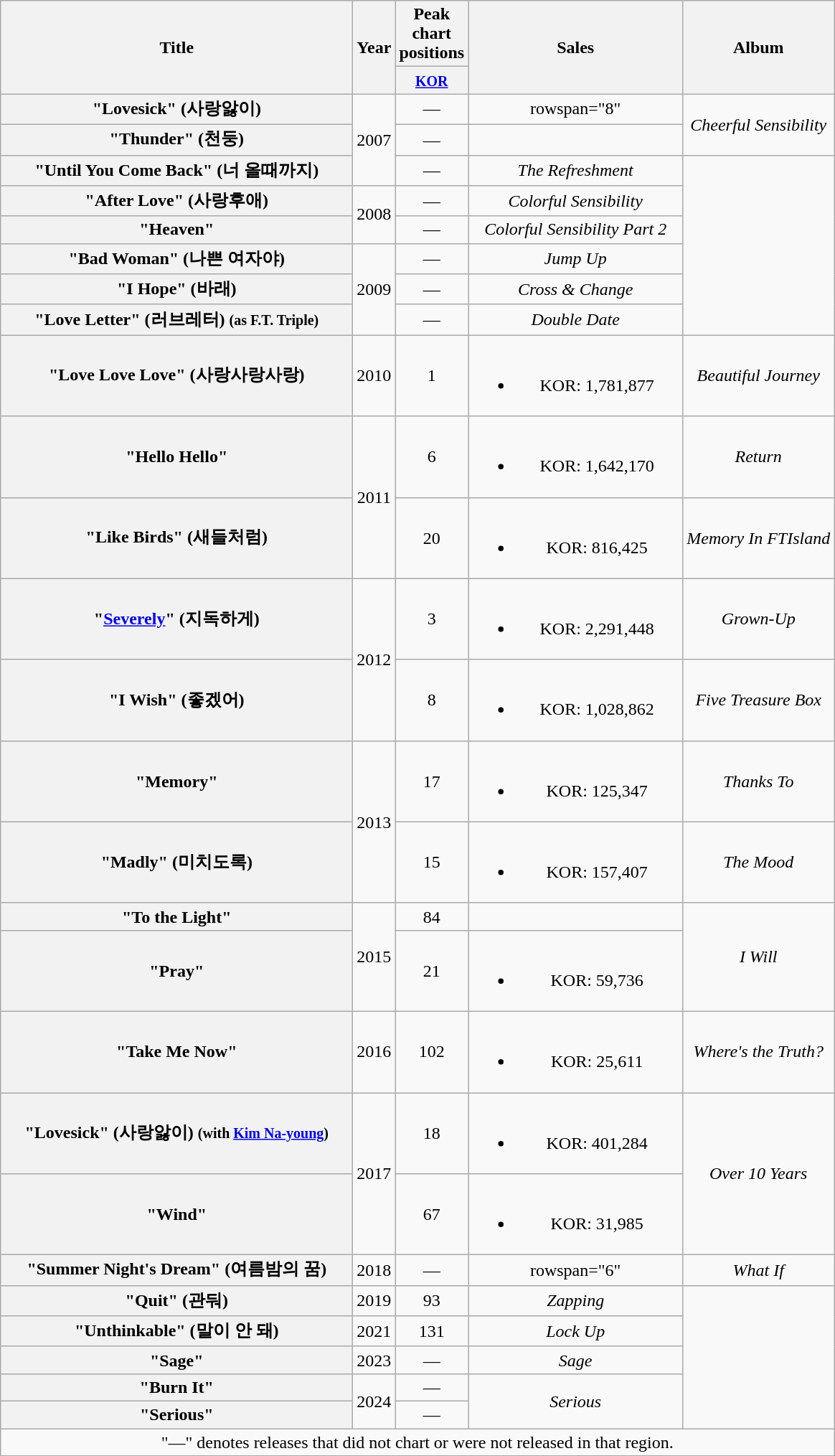<table class="wikitable plainrowheaders" style="text-align:center;">
<tr>
<th rowspan="2" style="width:20em;">Title</th>
<th rowspan="2">Year</th>
<th colspan="1">Peak chart positions</th>
<th rowspan="2" style="width:12em;">Sales</th>
<th rowspan="2">Album</th>
</tr>
<tr>
<th style="width:2.5em;"><small><a href='#'>KOR</a><br></small></th>
</tr>
<tr>
<th scope="row">"Lovesick" (사랑앓이)</th>
<td rowspan="3">2007</td>
<td>—</td>
<td>rowspan="8" </td>
<td rowspan="2"><em>Cheerful Sensibility</em></td>
</tr>
<tr>
<th scope="row">"Thunder" (천둥)</th>
<td>—</td>
</tr>
<tr>
<th scope="row">"Until You Come Back" (너 올때까지)</th>
<td>—</td>
<td><em>The Refreshment</em></td>
</tr>
<tr>
<th scope="row">"After Love" (사랑후애)</th>
<td rowspan="2">2008</td>
<td>—</td>
<td><em>Colorful Sensibility</em></td>
</tr>
<tr>
<th scope="row">"Heaven"</th>
<td>—</td>
<td><em>Colorful Sensibility Part 2</em></td>
</tr>
<tr>
<th scope="row">"Bad Woman" (나쁜 여자야)</th>
<td rowspan="3">2009</td>
<td>—</td>
<td><em>Jump Up</em></td>
</tr>
<tr>
<th scope="row">"I Hope" (바래)</th>
<td>—</td>
<td><em>Cross & Change</em></td>
</tr>
<tr>
<th scope="row">"Love Letter" (러브레터) <small>(as F.T. Triple)</small></th>
<td>—</td>
<td><em>Double Date</em></td>
</tr>
<tr>
<th scope="row">"Love Love Love" (사랑사랑사랑)</th>
<td>2010</td>
<td>1</td>
<td><br><ul><li>KOR: 1,781,877</li></ul></td>
<td><em>Beautiful Journey</em></td>
</tr>
<tr>
<th scope="row">"Hello Hello"</th>
<td rowspan="2">2011</td>
<td>6</td>
<td><br><ul><li>KOR: 1,642,170</li></ul></td>
<td><em>Return</em></td>
</tr>
<tr>
<th scope="row">"Like Birds" (새들처럼)</th>
<td>20</td>
<td><br><ul><li>KOR: 816,425</li></ul></td>
<td><em>Memory In FTIsland</em></td>
</tr>
<tr>
<th scope="row">"<a href='#'>Severely</a>" (지독하게)</th>
<td rowspan="2">2012</td>
<td>3</td>
<td><br><ul><li>KOR: 2,291,448</li></ul></td>
<td><em>Grown-Up</em></td>
</tr>
<tr>
<th scope="row">"I Wish" (좋겠어)</th>
<td>8</td>
<td><br><ul><li>KOR: 1,028,862</li></ul></td>
<td><em>Five Treasure Box</em></td>
</tr>
<tr>
<th scope="row">"Memory"</th>
<td rowspan="2">2013</td>
<td>17</td>
<td><br><ul><li>KOR: 125,347</li></ul></td>
<td><em>Thanks To</em></td>
</tr>
<tr>
<th scope="row">"Madly" (미치도록)</th>
<td>15</td>
<td><br><ul><li>KOR: 157,407</li></ul></td>
<td><em>The Mood</em></td>
</tr>
<tr>
<th scope="row">"To the Light"</th>
<td rowspan="2">2015</td>
<td>84</td>
<td></td>
<td rowspan="2"><em>I Will</em></td>
</tr>
<tr>
<th scope="row">"Pray"</th>
<td>21</td>
<td><br><ul><li>KOR: 59,736</li></ul></td>
</tr>
<tr>
<th scope="row">"Take Me Now"</th>
<td>2016</td>
<td>102</td>
<td><br><ul><li>KOR: 25,611</li></ul></td>
<td><em>Where's the Truth?</em></td>
</tr>
<tr>
<th scope="row">"Lovesick" (사랑앓이) <small>(with <a href='#'>Kim Na-young</a>)</small></th>
<td rowspan="2">2017</td>
<td>18</td>
<td><br><ul><li>KOR: 401,284</li></ul></td>
<td rowspan="2"><em>Over 10 Years</em></td>
</tr>
<tr>
<th scope="row">"Wind"</th>
<td>67</td>
<td><br><ul><li>KOR: 31,985</li></ul></td>
</tr>
<tr>
<th scope="row">"Summer Night's Dream" (여름밤의 꿈)</th>
<td>2018</td>
<td>—</td>
<td>rowspan="6" </td>
<td><em>What If</em></td>
</tr>
<tr>
<th scope="row">"Quit" (관둬)</th>
<td>2019</td>
<td>93</td>
<td><em>Zapping</em></td>
</tr>
<tr>
<th scope="row">"Unthinkable" (말이 안 돼)</th>
<td>2021</td>
<td>131</td>
<td><em>Lock Up</em></td>
</tr>
<tr>
<th scope="row">"Sage"</th>
<td>2023</td>
<td>—</td>
<td><em>Sage</em></td>
</tr>
<tr>
<th scope="row">"Burn It"</th>
<td rowspan="2">2024</td>
<td>—</td>
<td rowspan="2"><em>Serious</em></td>
</tr>
<tr>
<th scope="row">"Serious"</th>
<td>—</td>
</tr>
<tr>
<td colspan="7">"—" denotes releases that did not chart or were not released in that region.</td>
</tr>
</table>
